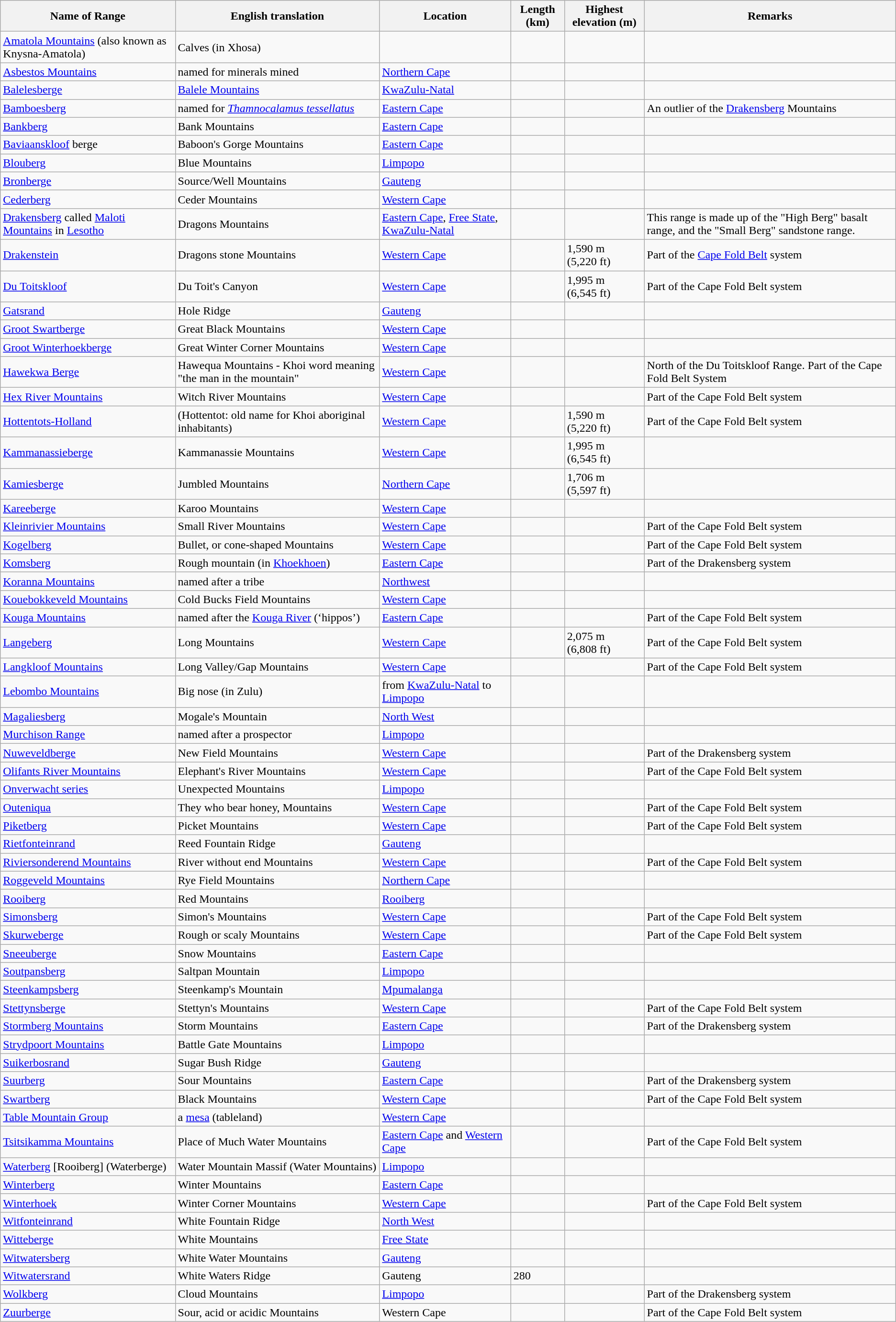<table class="wikitable sortable static-row-numbers static-row-header-text" style="font-size: 100%;">
<tr>
<th>Name of Range</th>
<th>English translation</th>
<th>Location</th>
<th>Length (km)</th>
<th>Highest elevation (m)</th>
<th>Remarks</th>
</tr>
<tr>
<td><a href='#'>Amatola Mountains</a> (also known as Knysna-Amatola)</td>
<td>Calves (in Xhosa)</td>
<td></td>
<td></td>
<td></td>
</tr>
<tr>
<td><a href='#'>Asbestos Mountains</a></td>
<td>named for minerals mined</td>
<td><a href='#'>Northern Cape</a></td>
<td></td>
<td></td>
<td></td>
</tr>
<tr>
<td><a href='#'>Balelesberge</a></td>
<td><a href='#'>Balele Mountains</a></td>
<td><a href='#'>KwaZulu-Natal</a></td>
<td></td>
<td></td>
<td></td>
</tr>
<tr>
<td><a href='#'>Bamboesberg</a></td>
<td>named for <em><a href='#'>Thamnocalamus tessellatus</a></em></td>
<td><a href='#'>Eastern Cape</a></td>
<td></td>
<td></td>
<td>An outlier of the <a href='#'>Drakensberg</a> Mountains</td>
</tr>
<tr>
<td><a href='#'>Bankberg</a></td>
<td>Bank Mountains</td>
<td><a href='#'>Eastern Cape</a></td>
<td></td>
<td></td>
<td></td>
</tr>
<tr>
<td><a href='#'>Baviaanskloof</a> berge</td>
<td>Baboon's Gorge Mountains</td>
<td><a href='#'>Eastern Cape</a></td>
<td></td>
<td></td>
<td></td>
</tr>
<tr>
<td><a href='#'>Blouberg</a></td>
<td>Blue Mountains</td>
<td><a href='#'>Limpopo</a></td>
<td></td>
<td></td>
<td></td>
</tr>
<tr>
<td><a href='#'>Bronberge</a></td>
<td>Source/Well Mountains</td>
<td><a href='#'>Gauteng</a></td>
<td></td>
<td></td>
<td></td>
</tr>
<tr>
<td><a href='#'>Cederberg</a></td>
<td>Ceder Mountains</td>
<td><a href='#'>Western Cape</a></td>
<td></td>
<td></td>
<td></td>
</tr>
<tr>
<td><a href='#'>Drakensberg</a> called <a href='#'>Maloti Mountains</a> in <a href='#'>Lesotho</a></td>
<td>Dragons Mountains</td>
<td><a href='#'>Eastern Cape</a>, <a href='#'>Free State</a>, <a href='#'>KwaZulu-Natal</a></td>
<td></td>
<td></td>
<td>This range is made up of the "High Berg" basalt range, and the "Small Berg" sandstone range.</td>
</tr>
<tr>
<td><a href='#'>Drakenstein</a></td>
<td>Dragons stone Mountains</td>
<td><a href='#'>Western Cape</a></td>
<td></td>
<td>1,590 m (5,220 ft)</td>
<td>Part of the <a href='#'>Cape Fold Belt</a> system</td>
</tr>
<tr>
<td><a href='#'>Du Toitskloof</a></td>
<td>Du Toit's Canyon</td>
<td><a href='#'>Western Cape</a></td>
<td></td>
<td>1,995 m (6,545 ft)</td>
<td>Part of the Cape Fold Belt system</td>
</tr>
<tr>
<td><a href='#'>Gatsrand</a></td>
<td>Hole Ridge</td>
<td><a href='#'>Gauteng</a></td>
<td></td>
<td></td>
<td></td>
</tr>
<tr>
<td><a href='#'>Groot Swartberge</a></td>
<td>Great Black Mountains</td>
<td><a href='#'>Western Cape</a></td>
<td></td>
<td></td>
<td></td>
</tr>
<tr>
<td><a href='#'>Groot Winterhoekberge</a></td>
<td>Great Winter Corner Mountains</td>
<td><a href='#'>Western Cape</a></td>
<td></td>
<td></td>
<td></td>
</tr>
<tr>
<td><a href='#'>Hawekwa Berge</a></td>
<td>Hawequa Mountains - Khoi word meaning "the man in the mountain"</td>
<td><a href='#'>Western Cape</a></td>
<td></td>
<td></td>
<td>North of the Du Toitskloof Range. Part of the Cape Fold Belt System</td>
</tr>
<tr>
<td><a href='#'>Hex River Mountains</a></td>
<td>Witch River Mountains</td>
<td><a href='#'>Western Cape</a></td>
<td></td>
<td></td>
<td>Part of the Cape Fold Belt system</td>
</tr>
<tr>
<td><a href='#'>Hottentots-Holland</a></td>
<td>(Hottentot: old name for Khoi aboriginal inhabitants)</td>
<td><a href='#'>Western Cape</a></td>
<td></td>
<td>1,590 m (5,220 ft)</td>
<td>Part of the Cape Fold Belt system</td>
</tr>
<tr>
<td><a href='#'>Kammanassieberge</a></td>
<td>Kammanassie Mountains</td>
<td><a href='#'>Western Cape</a></td>
<td></td>
<td>1,995 m (6,545 ft)</td>
<td></td>
</tr>
<tr>
<td><a href='#'>Kamiesberge</a></td>
<td>Jumbled Mountains</td>
<td><a href='#'>Northern Cape</a></td>
<td></td>
<td>1,706 m (5,597 ft)</td>
<td></td>
</tr>
<tr>
<td><a href='#'>Kareeberge</a></td>
<td>Karoo Mountains</td>
<td><a href='#'>Western Cape</a></td>
<td></td>
<td></td>
<td></td>
</tr>
<tr>
<td><a href='#'>Kleinrivier Mountains</a></td>
<td>Small River Mountains</td>
<td><a href='#'>Western Cape</a></td>
<td></td>
<td></td>
<td>Part of the Cape Fold Belt system</td>
</tr>
<tr>
<td><a href='#'>Kogelberg</a></td>
<td>Bullet, or cone-shaped Mountains</td>
<td><a href='#'>Western Cape</a></td>
<td></td>
<td></td>
<td>Part of the Cape Fold Belt system</td>
</tr>
<tr>
<td><a href='#'>Komsberg</a></td>
<td>Rough mountain (in <a href='#'>Khoekhoen</a>)</td>
<td><a href='#'>Eastern Cape</a></td>
<td></td>
<td></td>
<td>Part of the Drakensberg system</td>
</tr>
<tr>
<td><a href='#'>Koranna Mountains</a></td>
<td>named after a tribe</td>
<td><a href='#'>Northwest</a></td>
<td></td>
<td></td>
<td></td>
</tr>
<tr>
<td><a href='#'>Kouebokkeveld Mountains</a></td>
<td>Cold Bucks Field Mountains</td>
<td><a href='#'>Western Cape</a></td>
<td></td>
<td></td>
<td></td>
</tr>
<tr>
<td><a href='#'>Kouga Mountains</a></td>
<td>named after the <a href='#'>Kouga River</a> (‘hippos’)</td>
<td><a href='#'>Eastern Cape</a></td>
<td></td>
<td></td>
<td>Part of the Cape Fold Belt system</td>
</tr>
<tr>
<td><a href='#'>Langeberg</a></td>
<td>Long Mountains</td>
<td><a href='#'>Western Cape</a></td>
<td></td>
<td>2,075 m (6,808 ft)</td>
<td>Part of the Cape Fold Belt system</td>
</tr>
<tr>
<td><a href='#'>Langkloof Mountains</a></td>
<td>Long Valley/Gap Mountains</td>
<td><a href='#'>Western Cape</a></td>
<td></td>
<td></td>
<td>Part of the Cape Fold Belt system</td>
</tr>
<tr>
<td><a href='#'>Lebombo Mountains</a></td>
<td>Big nose (in Zulu)</td>
<td>from <a href='#'>KwaZulu-Natal</a> to <a href='#'>Limpopo</a></td>
<td></td>
<td></td>
<td></td>
</tr>
<tr>
<td><a href='#'>Magaliesberg</a></td>
<td>Mogale's Mountain</td>
<td><a href='#'>North West</a></td>
<td></td>
<td></td>
<td></td>
</tr>
<tr>
<td><a href='#'>Murchison Range</a></td>
<td>named after a prospector</td>
<td><a href='#'>Limpopo</a></td>
<td></td>
<td></td>
<td></td>
</tr>
<tr>
<td><a href='#'>Nuweveldberge</a></td>
<td>New Field Mountains</td>
<td><a href='#'>Western Cape</a></td>
<td></td>
<td></td>
<td>Part of the Drakensberg system</td>
</tr>
<tr>
<td><a href='#'>Olifants River Mountains</a></td>
<td>Elephant's River Mountains</td>
<td><a href='#'>Western Cape</a></td>
<td></td>
<td></td>
<td>Part of the Cape Fold Belt system</td>
</tr>
<tr>
<td><a href='#'>Onverwacht series</a></td>
<td>Unexpected Mountains</td>
<td><a href='#'>Limpopo</a></td>
<td></td>
<td></td>
<td></td>
</tr>
<tr>
<td><a href='#'>Outeniqua</a></td>
<td>They who bear honey, Mountains</td>
<td><a href='#'>Western Cape</a></td>
<td></td>
<td></td>
<td>Part of the Cape Fold Belt system</td>
</tr>
<tr>
<td><a href='#'>Piketberg</a></td>
<td>Picket Mountains</td>
<td><a href='#'>Western Cape</a></td>
<td></td>
<td></td>
<td>Part of the Cape Fold Belt system</td>
</tr>
<tr>
<td><a href='#'>Rietfonteinrand</a></td>
<td>Reed Fountain Ridge</td>
<td><a href='#'>Gauteng</a></td>
<td></td>
<td></td>
<td></td>
</tr>
<tr>
<td><a href='#'>Riviersonderend Mountains</a></td>
<td>River without end Mountains</td>
<td><a href='#'>Western Cape</a></td>
<td></td>
<td></td>
<td>Part of the Cape Fold Belt system</td>
</tr>
<tr>
<td><a href='#'>Roggeveld Mountains</a></td>
<td>Rye Field Mountains</td>
<td><a href='#'>Northern Cape</a></td>
<td></td>
<td></td>
<td></td>
</tr>
<tr>
<td><a href='#'>Rooiberg</a></td>
<td>Red Mountains</td>
<td><a href='#'>Rooiberg</a></td>
<td></td>
<td></td>
<td></td>
</tr>
<tr>
<td><a href='#'>Simonsberg</a></td>
<td>Simon's Mountains</td>
<td><a href='#'>Western Cape</a></td>
<td></td>
<td></td>
<td>Part of the Cape Fold Belt system</td>
</tr>
<tr>
<td><a href='#'>Skurweberge</a></td>
<td>Rough or scaly Mountains</td>
<td><a href='#'>Western Cape</a></td>
<td></td>
<td></td>
<td>Part of the Cape Fold Belt system</td>
</tr>
<tr>
<td><a href='#'>Sneeuberge</a></td>
<td>Snow Mountains</td>
<td><a href='#'>Eastern Cape</a></td>
<td></td>
<td></td>
<td></td>
</tr>
<tr>
<td><a href='#'>Soutpansberg</a></td>
<td>Saltpan Mountain</td>
<td><a href='#'>Limpopo</a></td>
<td></td>
<td></td>
<td></td>
</tr>
<tr>
<td><a href='#'>Steenkampsberg</a></td>
<td>Steenkamp's Mountain</td>
<td><a href='#'>Mpumalanga</a></td>
<td></td>
<td></td>
<td></td>
</tr>
<tr>
<td><a href='#'>Stettynsberge</a></td>
<td>Stettyn's Mountains</td>
<td><a href='#'>Western Cape</a></td>
<td></td>
<td></td>
<td>Part of the Cape Fold Belt system</td>
</tr>
<tr>
<td><a href='#'>Stormberg Mountains</a></td>
<td>Storm Mountains</td>
<td><a href='#'>Eastern Cape</a></td>
<td></td>
<td></td>
<td>Part of the Drakensberg system</td>
</tr>
<tr>
<td><a href='#'>Strydpoort Mountains</a></td>
<td>Battle Gate Mountains</td>
<td><a href='#'>Limpopo</a></td>
<td></td>
<td></td>
<td></td>
</tr>
<tr>
<td><a href='#'>Suikerbosrand</a></td>
<td>Sugar Bush Ridge</td>
<td><a href='#'>Gauteng</a></td>
<td></td>
<td></td>
<td></td>
</tr>
<tr>
<td><a href='#'>Suurberg</a></td>
<td>Sour Mountains</td>
<td><a href='#'>Eastern Cape</a></td>
<td></td>
<td></td>
<td>Part of the Drakensberg system</td>
</tr>
<tr>
<td><a href='#'>Swartberg</a></td>
<td>Black Mountains</td>
<td><a href='#'>Western Cape</a></td>
<td></td>
<td></td>
<td>Part of the Cape Fold Belt system</td>
</tr>
<tr>
<td><a href='#'>Table Mountain Group</a></td>
<td>a <a href='#'>mesa</a> (tableland)</td>
<td><a href='#'>Western Cape</a></td>
<td></td>
<td></td>
<td></td>
</tr>
<tr>
<td><a href='#'>Tsitsikamma Mountains</a></td>
<td>Place of Much Water Mountains</td>
<td><a href='#'>Eastern Cape</a> and <a href='#'>Western Cape</a></td>
<td></td>
<td></td>
<td>Part of the Cape Fold Belt system</td>
</tr>
<tr>
<td><a href='#'>Waterberg</a> [Rooiberg] (Waterberge)</td>
<td>Water Mountain Massif (Water Mountains)</td>
<td><a href='#'>Limpopo</a></td>
<td></td>
<td></td>
<td></td>
</tr>
<tr>
<td><a href='#'>Winterberg</a></td>
<td>Winter Mountains</td>
<td><a href='#'>Eastern Cape</a></td>
<td></td>
<td></td>
<td></td>
</tr>
<tr>
<td><a href='#'>Winterhoek</a></td>
<td>Winter Corner Mountains</td>
<td><a href='#'>Western Cape</a></td>
<td></td>
<td></td>
<td>Part of the Cape Fold Belt system</td>
</tr>
<tr>
<td><a href='#'>Witfonteinrand</a></td>
<td>White Fountain Ridge</td>
<td><a href='#'>North West</a></td>
<td></td>
<td></td>
<td></td>
</tr>
<tr>
<td><a href='#'>Witteberge</a></td>
<td>White Mountains</td>
<td><a href='#'>Free State</a></td>
<td></td>
<td></td>
<td></td>
</tr>
<tr>
<td><a href='#'>Witwatersberg</a></td>
<td>White Water Mountains</td>
<td><a href='#'>Gauteng</a></td>
<td></td>
<td></td>
<td></td>
</tr>
<tr>
<td><a href='#'>Witwatersrand</a></td>
<td>White Waters Ridge</td>
<td>Gauteng</td>
<td>280</td>
<td></td>
<td></td>
</tr>
<tr>
<td><a href='#'>Wolkberg</a></td>
<td>Cloud Mountains</td>
<td><a href='#'>Limpopo</a></td>
<td></td>
<td></td>
<td>Part of the Drakensberg system</td>
</tr>
<tr>
<td><a href='#'>Zuurberge</a></td>
<td>Sour, acid or acidic Mountains</td>
<td>Western Cape</td>
<td></td>
<td></td>
<td>Part of the Cape Fold Belt system</td>
</tr>
</table>
